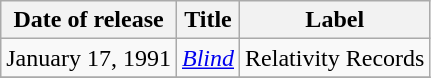<table class="wikitable">
<tr>
<th>Date of release</th>
<th>Title</th>
<th>Label</th>
</tr>
<tr>
<td>January 17, 1991</td>
<td><em><a href='#'>Blind</a></em></td>
<td>Relativity Records</td>
</tr>
<tr>
</tr>
</table>
